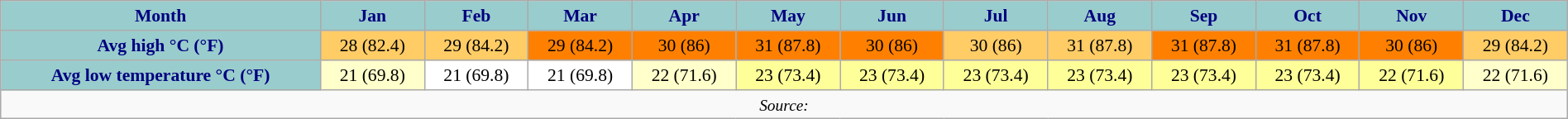<table class="wikitable" style="font-size:90%; width:100%; border:0; text-align:center; line-height:120%;">
<tr>
<th style="background:#9cc; color:navy; height:17px;">Month</th>
<th style="background:#9cc; color:navy;">Jan</th>
<th style="background:#9cc; color:navy;">Feb</th>
<th style="background:#9cc; color:navy;">Mar</th>
<th style="background:#9cc; color:navy;">Apr</th>
<th style="background:#9cc; color:navy;">May</th>
<th style="background:#9cc; color:navy;">Jun</th>
<th style="background:#9cc; color:navy;">Jul</th>
<th style="background:#9cc; color:navy;">Aug</th>
<th style="background:#9cc; color:navy;">Sep</th>
<th style="background:#9cc; color:navy;">Oct</th>
<th style="background:#9cc; color:navy;">Nov</th>
<th style="background:#9cc; color:navy;">Dec</th>
</tr>
<tr>
<th style="background:#9cc; color:navy;">Avg high °C (°F)</th>
<td style="background:#fc6; color:#000;">28 (82.4)</td>
<td style="background:#fc6; color:#000;">29 (84.2)</td>
<td style="background:#ff8000; color:#000;">29 (84.2)</td>
<td style="background:#ff8000; color:#000;">30 (86)</td>
<td style="background:#ff8000; color:#000;">31 (87.8)</td>
<td style="background:#ff8000; color:#000;">30 (86)</td>
<td style="background:#fc6; color:#000;">30 (86)</td>
<td style="background:#fc6; color:#000;">31 (87.8)</td>
<td style="background:#ff8000; color:#000;">31 (87.8)</td>
<td style="background:#ff8000; color:#000;">31 (87.8)</td>
<td style="background:#ff8000; color:#000;">30 (86)</td>
<td style="background:#fc6; color:#000;">29 (84.2)</td>
</tr>
<tr>
<th style="background:#9cc; color:navy; height:16px;">Avg low temperature °C (°F)</th>
<td style="background:#ffc; color:black;">21 (69.8)</td>
<td style="background:#fff; color:black;">21 (69.8)</td>
<td style="background:#fff; color:black;">21 (69.8)</td>
<td style="background:#ffc; color:black;">22 (71.6)</td>
<td style="background:#ff9; color:black;">23 (73.4)</td>
<td style="background:#ff9; color:black;">23 (73.4)</td>
<td style="background:#ff9; color:black;">23 (73.4)</td>
<td style="background:#ff9; color:black;">23 (73.4)</td>
<td style="background:#ff9; color:black;">23 (73.4)</td>
<td style="background:#ff9; color:black;">23 (73.4)</td>
<td style="background:#ff9; color:black;">22 (71.6)</td>
<td style="background:#ffc; color:black;">22 (71.6)</td>
</tr>
<tr>
<td colspan="14" style="text-align:center;font-size:90%;"><em>Source: </em></td>
</tr>
</table>
